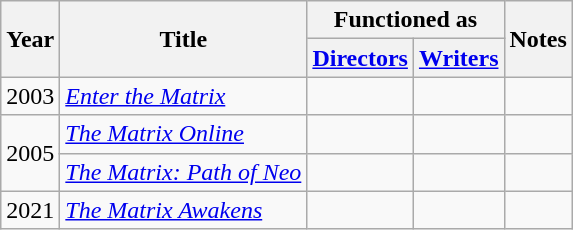<table class="wikitable">
<tr>
<th rowspan="2">Year</th>
<th rowspan="2">Title</th>
<th colspan="2">Functioned as</th>
<th rowspan="2">Notes</th>
</tr>
<tr>
<th><a href='#'>Directors</a></th>
<th><a href='#'>Writers</a></th>
</tr>
<tr>
<td>2003</td>
<td><em><a href='#'>Enter the Matrix</a></em></td>
<td></td>
<td></td>
<td></td>
</tr>
<tr>
<td rowspan=2>2005</td>
<td><em><a href='#'>The Matrix Online</a></em></td>
<td></td>
<td></td>
<td></td>
</tr>
<tr>
<td><em><a href='#'>The Matrix: Path of Neo</a></em></td>
<td></td>
<td></td>
<td></td>
</tr>
<tr>
<td>2021</td>
<td><em><a href='#'>The Matrix Awakens</a></em></td>
<td></td>
<td></td>
<td></td>
</tr>
</table>
